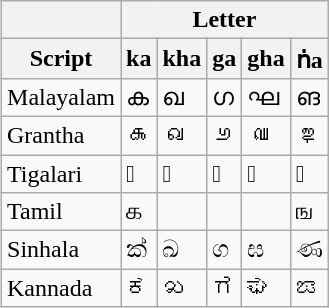<table class="wikitable" align="right" style="margin-left:2em">
<tr>
<th></th>
<th ! colspan=5>Letter</th>
</tr>
<tr>
<th>Script</th>
<th>ka</th>
<th>kha</th>
<th>ga</th>
<th>gha</th>
<th>ṅa</th>
</tr>
<tr>
<td>Malayalam</td>
<td>ക</td>
<td>ഖ</td>
<td>ഗ</td>
<td>ഘ</td>
<td>ങ</td>
</tr>
<tr>
<td>Grantha</td>
<td>𑌕</td>
<td>𑌖</td>
<td>𑌗</td>
<td>𑌘</td>
<td>𑌙</td>
</tr>
<tr>
<td>Tigalari</td>
<td>𑎒</td>
<td>𑎓</td>
<td>𑎔</td>
<td>𑎕</td>
<td>𑎖</td>
</tr>
<tr>
<td>Tamil</td>
<td>க</td>
<td></td>
<td></td>
<td></td>
<td>ங</td>
</tr>
<tr>
<td>Sinhala</td>
<td>ක්</td>
<td>ඛ</td>
<td>ග</td>
<td>ඝ</td>
<td>ණ</td>
</tr>
<tr>
<td>Kannada</td>
<td>ಕ</td>
<td>ಖ</td>
<td>ಗ</td>
<td>ಘ</td>
<td>ಙ</td>
</tr>
</table>
